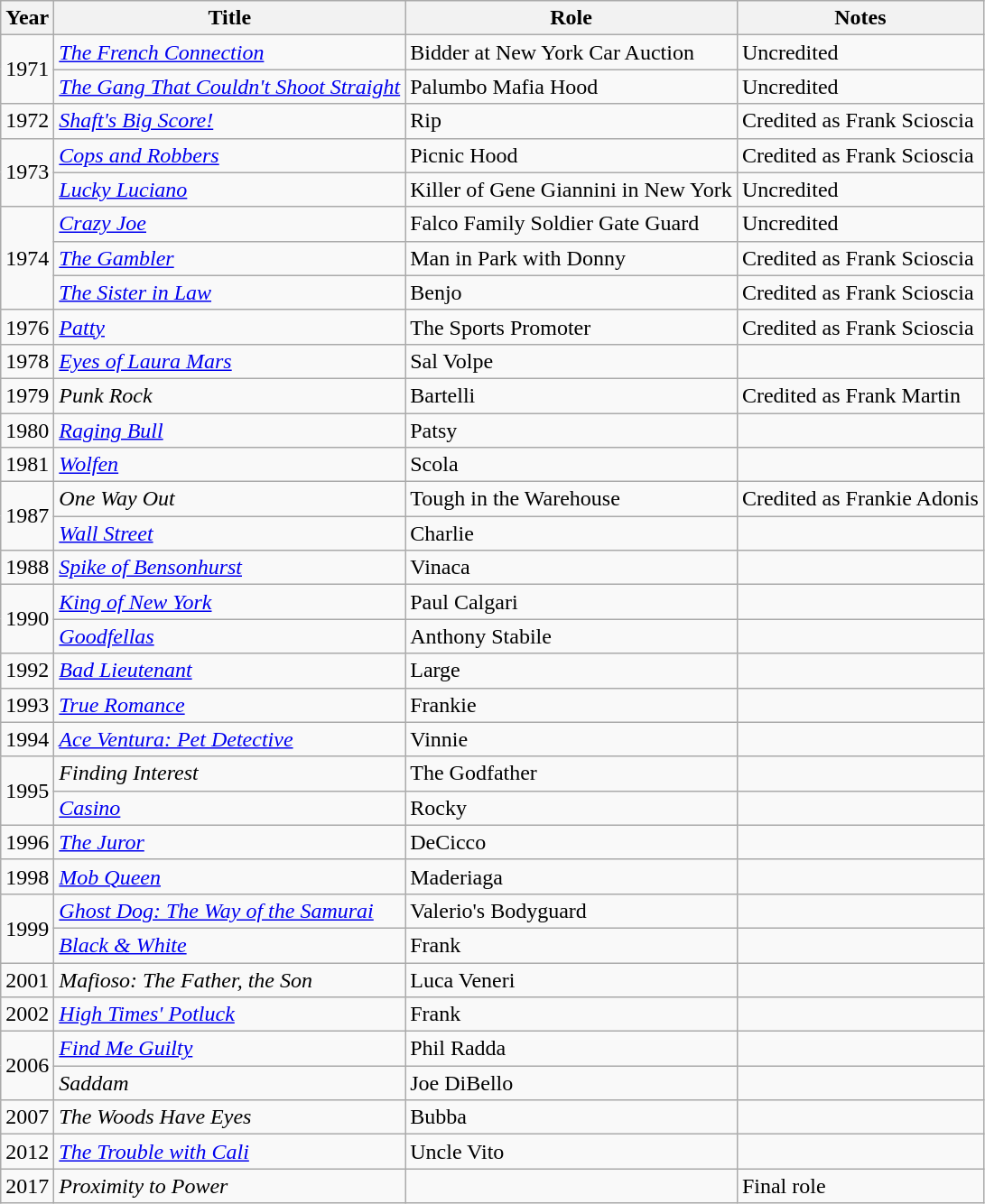<table class="wikitable sortable">
<tr>
<th>Year</th>
<th>Title</th>
<th>Role</th>
<th>Notes</th>
</tr>
<tr>
<td rowspan="2">1971</td>
<td><em><a href='#'>The French Connection</a></em></td>
<td>Bidder at New York Car Auction</td>
<td>Uncredited</td>
</tr>
<tr>
<td><em><a href='#'>The Gang That Couldn't Shoot Straight</a></em></td>
<td>Palumbo Mafia Hood</td>
<td>Uncredited</td>
</tr>
<tr>
<td>1972</td>
<td><em><a href='#'>Shaft's Big Score!</a></em></td>
<td>Rip</td>
<td>Credited as Frank Scioscia</td>
</tr>
<tr>
<td rowspan="2">1973</td>
<td><em><a href='#'>Cops and Robbers</a></em></td>
<td>Picnic Hood</td>
<td>Credited as Frank Scioscia</td>
</tr>
<tr>
<td><em><a href='#'>Lucky Luciano</a></em></td>
<td>Killer of Gene Giannini in New York</td>
<td>Uncredited</td>
</tr>
<tr>
<td rowspan="3">1974</td>
<td><em><a href='#'>Crazy Joe</a></em></td>
<td>Falco Family Soldier Gate Guard</td>
<td>Uncredited</td>
</tr>
<tr>
<td><em><a href='#'>The Gambler</a></em></td>
<td>Man in Park with Donny</td>
<td>Credited as Frank Scioscia</td>
</tr>
<tr>
<td><em><a href='#'>The Sister in Law</a></em></td>
<td>Benjo</td>
<td>Credited as Frank Scioscia</td>
</tr>
<tr>
<td>1976</td>
<td><em><a href='#'>Patty</a></em></td>
<td>The Sports Promoter</td>
<td>Credited as Frank Scioscia</td>
</tr>
<tr>
<td>1978</td>
<td><em><a href='#'>Eyes of Laura Mars</a></em></td>
<td>Sal Volpe</td>
<td></td>
</tr>
<tr>
<td>1979</td>
<td><em>Punk Rock</em></td>
<td>Bartelli</td>
<td>Credited as Frank Martin</td>
</tr>
<tr>
<td>1980</td>
<td><em><a href='#'>Raging Bull</a></em></td>
<td>Patsy</td>
<td></td>
</tr>
<tr>
<td>1981</td>
<td><em><a href='#'>Wolfen</a></em></td>
<td>Scola</td>
<td></td>
</tr>
<tr>
<td rowspan="2">1987</td>
<td><em>One Way Out</em></td>
<td>Tough in the Warehouse</td>
<td>Credited as Frankie Adonis</td>
</tr>
<tr>
<td><em><a href='#'>Wall Street</a></em></td>
<td>Charlie</td>
<td></td>
</tr>
<tr>
<td>1988</td>
<td><em><a href='#'>Spike of Bensonhurst</a></em></td>
<td>Vinaca</td>
<td></td>
</tr>
<tr>
<td rowspan="2">1990</td>
<td><em><a href='#'>King of New York</a></em></td>
<td>Paul Calgari</td>
<td></td>
</tr>
<tr>
<td><em><a href='#'>Goodfellas</a></em></td>
<td>Anthony Stabile</td>
<td></td>
</tr>
<tr>
<td>1992</td>
<td><em><a href='#'>Bad Lieutenant</a></em></td>
<td>Large</td>
<td></td>
</tr>
<tr>
<td>1993</td>
<td><em><a href='#'>True Romance</a></em></td>
<td>Frankie</td>
<td></td>
</tr>
<tr>
<td>1994</td>
<td><em><a href='#'>Ace Ventura: Pet Detective</a></em></td>
<td>Vinnie</td>
<td></td>
</tr>
<tr>
<td rowspan="2">1995</td>
<td><em>Finding Interest</em></td>
<td>The Godfather</td>
<td></td>
</tr>
<tr>
<td><em><a href='#'>Casino</a></em></td>
<td>Rocky</td>
<td></td>
</tr>
<tr>
<td>1996</td>
<td><em><a href='#'>The Juror</a></em></td>
<td>DeCicco</td>
<td></td>
</tr>
<tr>
<td>1998</td>
<td><em><a href='#'>Mob Queen</a></em></td>
<td>Maderiaga</td>
<td></td>
</tr>
<tr>
<td rowspan="2">1999</td>
<td><em><a href='#'>Ghost Dog: The Way of the Samurai</a></em></td>
<td>Valerio's Bodyguard</td>
<td></td>
</tr>
<tr>
<td><em><a href='#'>Black & White</a></em></td>
<td>Frank</td>
<td></td>
</tr>
<tr>
<td>2001</td>
<td><em>Mafioso: The Father, the Son</em></td>
<td>Luca Veneri</td>
<td></td>
</tr>
<tr>
<td>2002</td>
<td><em><a href='#'>High Times' Potluck</a></em></td>
<td>Frank</td>
<td></td>
</tr>
<tr>
<td rowspan="2">2006</td>
<td><em><a href='#'>Find Me Guilty</a></em></td>
<td>Phil Radda</td>
<td></td>
</tr>
<tr>
<td><em>Saddam</em></td>
<td>Joe DiBello</td>
<td></td>
</tr>
<tr>
<td>2007</td>
<td><em>The Woods Have Eyes</em></td>
<td>Bubba</td>
<td></td>
</tr>
<tr>
<td>2012</td>
<td><em><a href='#'>The Trouble with Cali</a></em></td>
<td>Uncle Vito</td>
<td></td>
</tr>
<tr>
<td>2017</td>
<td><em>Proximity to Power</em></td>
<td></td>
<td>Final role</td>
</tr>
</table>
